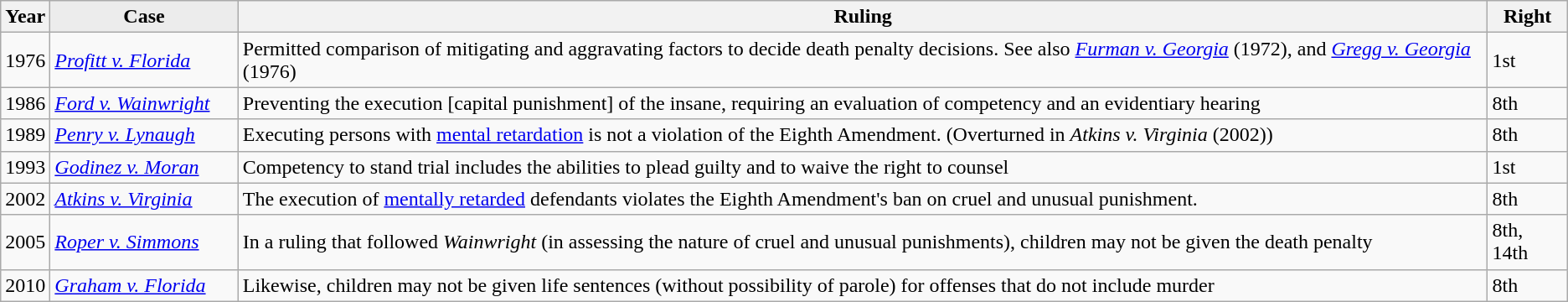<table class="wikitable">
<tr>
<th>Year</th>
<th style="background: #ececec; width:12%">Case</th>
<th>Ruling</th>
<th>Right</th>
</tr>
<tr>
<td>1976</td>
<td><em><a href='#'>Profitt v. Florida</a></em></td>
<td>Permitted comparison of mitigating and aggravating factors to decide death penalty decisions. See also <em><a href='#'>Furman v. Georgia</a></em> (1972), and <em><a href='#'>Gregg v. Georgia</a></em> (1976)</td>
<td>1st</td>
</tr>
<tr>
<td>1986</td>
<td><em><a href='#'>Ford v. Wainwright</a></em></td>
<td>Preventing the execution [capital punishment] of the insane, requiring an evaluation of competency and an evidentiary hearing</td>
<td>8th</td>
</tr>
<tr>
<td>1989</td>
<td><em><a href='#'>Penry v. Lynaugh</a></em></td>
<td>Executing persons with <a href='#'>mental retardation</a> is not a violation of the Eighth Amendment. (Overturned in <em>Atkins v. Virginia</em> (2002))</td>
<td>8th</td>
</tr>
<tr>
<td>1993</td>
<td><em><a href='#'>Godinez v. Moran</a></em></td>
<td>Competency to stand trial includes the abilities to plead guilty and to waive the right to counsel</td>
<td>1st</td>
</tr>
<tr>
<td>2002</td>
<td><em><a href='#'>Atkins v. Virginia</a></em></td>
<td>The execution of <a href='#'>mentally retarded</a> defendants violates the Eighth Amendment's ban on cruel and unusual punishment.</td>
<td>8th</td>
</tr>
<tr>
<td>2005</td>
<td><em><a href='#'>Roper v. Simmons</a></em></td>
<td>In a ruling that followed <em>Wainwright</em> (in assessing the nature of cruel and unusual punishments), children may not be given the death penalty</td>
<td>8th, 14th</td>
</tr>
<tr>
<td>2010</td>
<td><em><a href='#'>Graham v. Florida</a></em></td>
<td>Likewise, children may not be given life sentences (without possibility of parole) for offenses that do not include murder</td>
<td>8th</td>
</tr>
</table>
